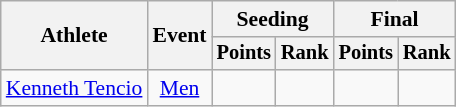<table class=wikitable style=font-size:90%;text-align:center>
<tr>
<th rowspan=2>Athlete</th>
<th rowspan=2>Event</th>
<th colspan=2>Seeding</th>
<th colspan=2>Final</th>
</tr>
<tr style=font-size:95%>
<th>Points</th>
<th>Rank</th>
<th>Points</th>
<th>Rank</th>
</tr>
<tr>
<td><a href='#'>Kenneth Tencio</a></td>
<td align=center><a href='#'>Men</a></td>
<td></td>
<td></td>
<td></td>
<td></td>
</tr>
</table>
